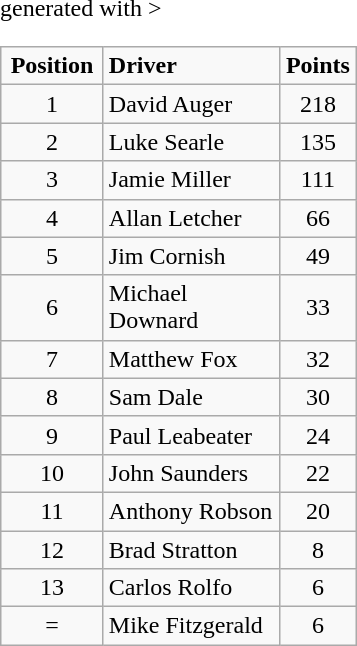<table class="wikitable" <hiddentext>generated with >
<tr style="font-weight:bold">
<td width="61" height="13" align="center">Position</td>
<td width="110">Driver</td>
<td width="44" align="center">Points</td>
</tr>
<tr>
<td height="13" align="center">1</td>
<td>David Auger</td>
<td align="center">218</td>
</tr>
<tr>
<td height="13" align="center">2</td>
<td>Luke Searle</td>
<td align="center">135</td>
</tr>
<tr>
<td height="13" align="center">3</td>
<td>Jamie Miller</td>
<td align="center">111</td>
</tr>
<tr>
<td height="13" align="center">4</td>
<td>Allan Letcher</td>
<td align="center">66</td>
</tr>
<tr>
<td height="13" align="center">5</td>
<td>Jim Cornish</td>
<td align="center">49</td>
</tr>
<tr>
<td height="13" align="center">6</td>
<td>Michael Downard</td>
<td align="center">33</td>
</tr>
<tr>
<td height="13" align="center">7</td>
<td>Matthew Fox</td>
<td align="center">32</td>
</tr>
<tr>
<td height="13" align="center">8</td>
<td>Sam Dale</td>
<td align="center">30</td>
</tr>
<tr>
<td height="13" align="center">9</td>
<td>Paul Leabeater</td>
<td align="center">24</td>
</tr>
<tr>
<td height="13" align="center">10</td>
<td>John Saunders</td>
<td align="center">22</td>
</tr>
<tr>
<td height="13" align="center">11</td>
<td>Anthony Robson</td>
<td align="center">20</td>
</tr>
<tr>
<td height="13" align="center">12</td>
<td>Brad Stratton</td>
<td align="center">8</td>
</tr>
<tr>
<td height="13" align="center">13</td>
<td>Carlos Rolfo</td>
<td align="center">6</td>
</tr>
<tr>
<td height="15" align="center">=</td>
<td>Mike Fitzgerald</td>
<td align="center">6</td>
</tr>
</table>
